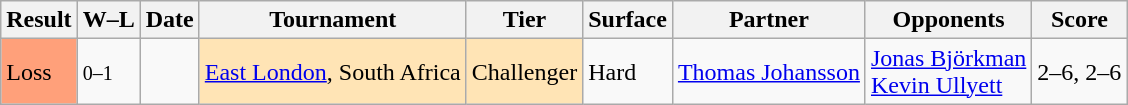<table class="sortable wikitable">
<tr>
<th>Result</th>
<th class="unsortable">W–L</th>
<th>Date</th>
<th>Tournament</th>
<th>Tier</th>
<th>Surface</th>
<th>Partner</th>
<th>Opponents</th>
<th class="unsortable">Score</th>
</tr>
<tr>
<td style="background:#ffa07a;">Loss</td>
<td><small>0–1</small></td>
<td></td>
<td style="background:moccasin;"><a href='#'>East London</a>, South Africa</td>
<td style="background:moccasin;">Challenger</td>
<td>Hard</td>
<td> <a href='#'>Thomas Johansson</a></td>
<td> <a href='#'>Jonas Björkman</a> <br>  <a href='#'>Kevin Ullyett</a></td>
<td>2–6, 2–6</td>
</tr>
</table>
